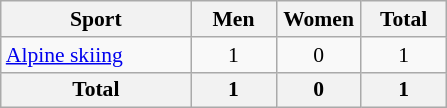<table class="wikitable" style="text-align:center; font-size: 90%">
<tr>
<th width=120>Sport</th>
<th width=50>Men</th>
<th width=50>Women</th>
<th width=50>Total</th>
</tr>
<tr>
<td align=left> <a href='#'>Alpine skiing</a></td>
<td>1</td>
<td>0</td>
<td>1</td>
</tr>
<tr>
<th>Total</th>
<th>1</th>
<th>0</th>
<th>1</th>
</tr>
</table>
